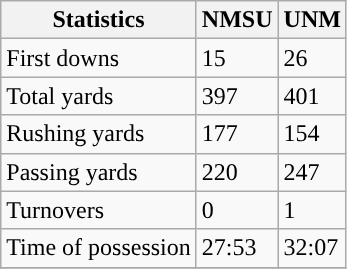<table class="wikitable" style="float: left;">
<tr>
<th>Statistics</th>
<th>NMSU</th>
<th>UNM</th>
</tr>
<tr>
<td>First downs</td>
<td>15</td>
<td>26</td>
</tr>
<tr>
<td>Total yards</td>
<td>397</td>
<td>401</td>
</tr>
<tr>
<td>Rushing yards</td>
<td>177</td>
<td>154</td>
</tr>
<tr>
<td>Passing yards</td>
<td>220</td>
<td>247</td>
</tr>
<tr>
<td>Turnovers</td>
<td>0</td>
<td>1</td>
</tr>
<tr>
<td>Time of possession</td>
<td>27:53</td>
<td>32:07</td>
</tr>
<tr>
</tr>
</table>
